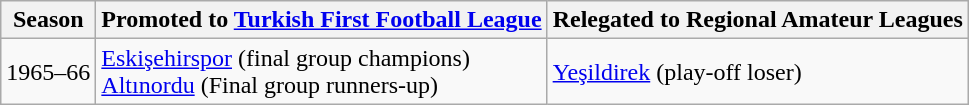<table class="wikitable">
<tr>
<th>Season</th>
<th>Promoted to <a href='#'>Turkish First Football League</a></th>
<th>Relegated to Regional Amateur Leagues</th>
</tr>
<tr>
<td>1965–66</td>
<td><a href='#'>Eskişehirspor</a> (final group champions)<br><a href='#'>Altınordu</a> (Final group runners-up)</td>
<td><a href='#'>Yeşildirek</a> (play-off loser)</td>
</tr>
</table>
